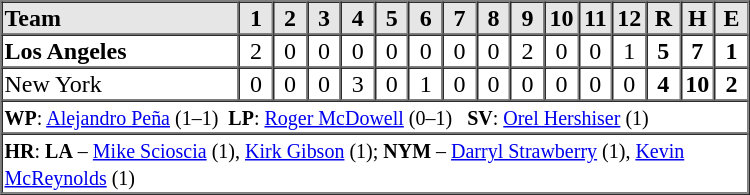<table border=1 cellspacing=0 width=500 style="margin-left:3em;">
<tr style="text-align:center; background-color:#e6e6e6;">
<th align=left width=28%>Team</th>
<th width=4%>1</th>
<th width=4%>2</th>
<th width=4%>3</th>
<th width=4%>4</th>
<th width=4%>5</th>
<th width=4%>6</th>
<th width=4%>7</th>
<th width=4%>8</th>
<th width=4%>9</th>
<th width=4%>10</th>
<th width=4%>11</th>
<th width=4%>12</th>
<th width=4%>R</th>
<th width=4%>H</th>
<th width=4%>E</th>
</tr>
<tr style="text-align:center;">
<td align=left><strong>Los Angeles</strong></td>
<td>2</td>
<td>0</td>
<td>0</td>
<td>0</td>
<td>0</td>
<td>0</td>
<td>0</td>
<td>0</td>
<td>2</td>
<td>0</td>
<td>0</td>
<td>1</td>
<td><strong>5</strong></td>
<td><strong>7</strong></td>
<td><strong>1</strong></td>
</tr>
<tr style="text-align:center;">
<td align=left>New York</td>
<td>0</td>
<td>0</td>
<td>0</td>
<td>3</td>
<td>0</td>
<td>1</td>
<td>0</td>
<td>0</td>
<td>0</td>
<td>0</td>
<td>0</td>
<td>0</td>
<td><strong>4</strong></td>
<td><strong>10</strong></td>
<td><strong>2</strong></td>
</tr>
<tr style="text-align:left;">
<td colspan=16><small><strong>WP</strong>: <a href='#'>Alejandro Peña</a> (1–1)  <strong>LP</strong>: <a href='#'>Roger McDowell</a> (0–1)   <strong>SV</strong>: <a href='#'>Orel Hershiser</a> (1)</small></td>
</tr>
<tr style="text-align:left;">
<td colspan=16><small><strong>HR</strong>: <strong>LA</strong> – <a href='#'>Mike Scioscia</a> (1), <a href='#'>Kirk Gibson</a> (1); <strong>NYM</strong> – <a href='#'>Darryl Strawberry</a> (1), <a href='#'>Kevin McReynolds</a> (1)</small></td>
</tr>
</table>
